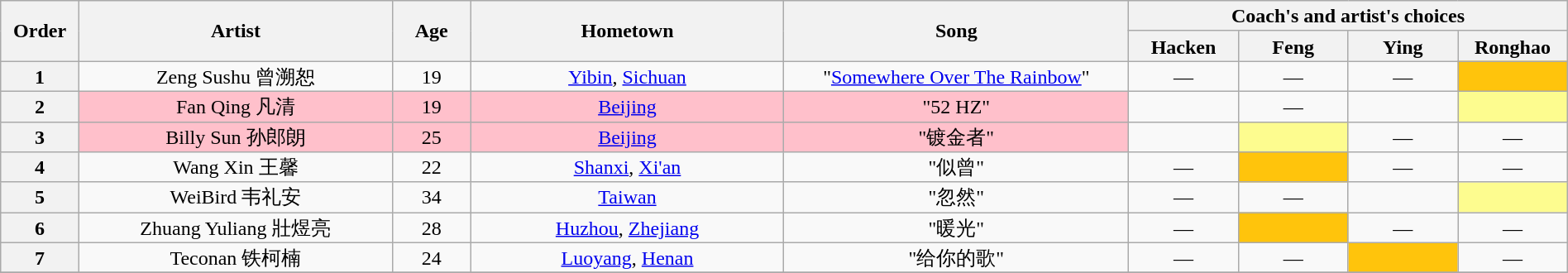<table class="wikitable" style="text-align:center; line-height:17px; width:100%;">
<tr>
<th scope="col" rowspan="2" style="width:05%;">Order</th>
<th scope="col" rowspan="2" style="width:20%;">Artist</th>
<th scope="col" rowspan="2" style="width:05%;">Age</th>
<th scope="col" rowspan="2" style="width:20%;">Hometown</th>
<th scope="col" rowspan="2" style="width:22%;">Song</th>
<th scope="col" colspan="4" style="width:28%;">Coach's and artist's choices</th>
</tr>
<tr>
<th style="width:07%;">Hacken</th>
<th style="width:07%;">Feng</th>
<th style="width:07%;">Ying</th>
<th style="width:07%;">Ronghao</th>
</tr>
<tr>
<th>1</th>
<td>Zeng Sushu 曾溯恕</td>
<td>19</td>
<td><a href='#'>Yibin</a>, <a href='#'>Sichuan</a></td>
<td>"<a href='#'>Somewhere Over The Rainbow</a>"</td>
<td>—</td>
<td>—</td>
<td>—</td>
<td style="background:#FFC40C;"><strong></strong></td>
</tr>
<tr>
<th>2</th>
<td style="background:pink;">Fan Qing 凡清</td>
<td style="background:pink;">19</td>
<td style="background:pink;"><a href='#'>Beijing</a></td>
<td style="background:pink;">"52 HZ"</td>
<td><strong></strong></td>
<td>—</td>
<td><strong></strong></td>
<td style="background:#fdfc8f;"><strong></strong></td>
</tr>
<tr>
<th>3</th>
<td style="background:pink;">Billy Sun 孙郎朗</td>
<td style="background:pink;">25</td>
<td style="background:pink;"><a href='#'>Beijing</a></td>
<td style="background:pink;">"镀金者"</td>
<td><strong></strong></td>
<td style="background:#fdfc8f;"><strong></strong></td>
<td>—</td>
<td>—</td>
</tr>
<tr>
<th>4</th>
<td>Wang Xin 王馨</td>
<td>22</td>
<td><a href='#'>Shanxi</a>, <a href='#'>Xi'an</a></td>
<td>"似曾"</td>
<td>—</td>
<td style="background:#FFC40C;"><strong></strong></td>
<td>—</td>
<td>—</td>
</tr>
<tr>
<th>5</th>
<td>WeiBird 韦礼安</td>
<td>34</td>
<td><a href='#'>Taiwan</a></td>
<td>"忽然"</td>
<td>—</td>
<td>—</td>
<td><strong></strong></td>
<td style="background:#fdfc8f;"><strong></strong></td>
</tr>
<tr>
<th>6</th>
<td>Zhuang Yuliang 壯煜亮</td>
<td>28</td>
<td><a href='#'>Huzhou</a>, <a href='#'>Zhejiang</a></td>
<td>"暖光"</td>
<td>—</td>
<td style="background:#FFC40C;"></td>
<td>—</td>
<td>—</td>
</tr>
<tr>
<th>7</th>
<td>Teconan 铁柯楠</td>
<td>24</td>
<td><a href='#'>Luoyang</a>, <a href='#'>Henan</a></td>
<td>"给你的歌"</td>
<td>—</td>
<td>—</td>
<td style="background:#FFC40C;"><strong></strong></td>
<td>—</td>
</tr>
<tr>
</tr>
</table>
